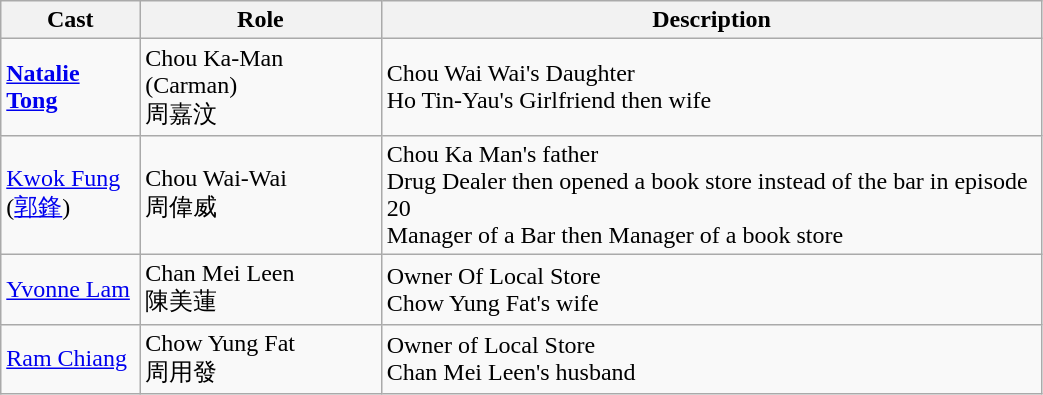<table class="wikitable" width="55%">
<tr>
<th>Cast</th>
<th>Role</th>
<th>Description</th>
</tr>
<tr>
<td><strong><a href='#'>Natalie Tong</a></strong></td>
<td>Chou Ka-Man (Carman) <br> 周嘉汶</td>
<td>Chou Wai Wai's Daughter <br> Ho Tin-Yau's Girlfriend then wife</td>
</tr>
<tr>
<td><a href='#'>Kwok Fung</a><br>(<a href='#'>郭鋒</a>)</td>
<td>Chou Wai-Wai <br> 周偉威</td>
<td>Chou Ka Man's father <br> Drug Dealer then opened a book store instead of the bar in episode 20 <br> Manager of a Bar then Manager of a book store</td>
</tr>
<tr>
<td><a href='#'>Yvonne Lam</a><br></td>
<td>Chan Mei Leen <br> 陳美蓮</td>
<td>Owner Of Local Store <br> Chow Yung Fat's wife</td>
</tr>
<tr>
<td><a href='#'>Ram Chiang</a><br></td>
<td>Chow Yung Fat <br> 周用發</td>
<td>Owner of Local Store <br> Chan Mei Leen's husband</td>
</tr>
</table>
